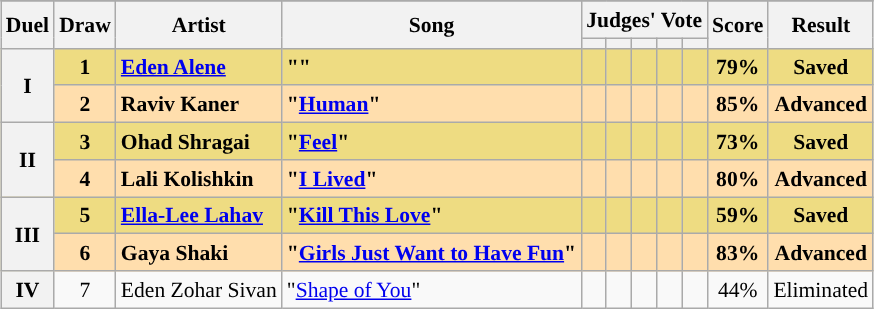<table class="sortable wikitable" style="margin: 1em auto 1em auto; text-align:center; font-size:90%; line-height:18px;">
<tr>
</tr>
<tr>
<th rowspan="2" class="unsortable">Duel</th>
<th rowspan="2">Draw</th>
<th rowspan="2">Artist</th>
<th rowspan="2">Song</th>
<th colspan="5" class="unsortable">Judges' Vote</th>
<th rowspan="2">Score</th>
<th rowspan="2">Result</th>
</tr>
<tr>
<th class="unsortable"></th>
<th class="unsortable"></th>
<th class="unsortable"></th>
<th class="unsortable"></th>
<th class="unsortable"></th>
</tr>
<tr style="font-weight:bold; background:#eedc82;">
<th rowspan="2">I</th>
<td>1</td>
<td align="left"><a href='#'>Eden Alene</a></td>
<td align="left">""</td>
<td></td>
<td></td>
<td></td>
<td></td>
<td></td>
<td>79%</td>
<td>Saved</td>
</tr>
<tr style="font-weight:bold; background:navajowhite;">
<td>2</td>
<td align="left">Raviv Kaner</td>
<td align="left">"<a href='#'>Human</a>"</td>
<td></td>
<td></td>
<td></td>
<td></td>
<td></td>
<td>85%</td>
<td>Advanced</td>
</tr>
<tr style="font-weight:bold; background:#eedc82;">
<th rowspan="2">II</th>
<td>3</td>
<td align="left">Ohad Shragai</td>
<td align="left">"<a href='#'>Feel</a>"</td>
<td></td>
<td></td>
<td></td>
<td></td>
<td></td>
<td>73%</td>
<td>Saved</td>
</tr>
<tr style="font-weight:bold; background:navajowhite;">
<td>4</td>
<td align="left">Lali Kolishkin</td>
<td align="left">"<a href='#'>I Lived</a>"</td>
<td></td>
<td></td>
<td></td>
<td></td>
<td></td>
<td>80%</td>
<td>Advanced</td>
</tr>
<tr style="font-weight:bold; background:#eedc82;">
<th rowspan="2">III</th>
<td>5</td>
<td align="left"><a href='#'>Ella-Lee Lahav</a></td>
<td align="left">"<a href='#'>Kill This Love</a>"</td>
<td></td>
<td></td>
<td></td>
<td></td>
<td></td>
<td>59%</td>
<td>Saved</td>
</tr>
<tr style="font-weight:bold; background:navajowhite;">
<td>6</td>
<td align="left">Gaya Shaki</td>
<td align="left">"<a href='#'>Girls Just Want to Have Fun</a>"</td>
<td></td>
<td></td>
<td></td>
<td></td>
<td></td>
<td>83%</td>
<td>Advanced</td>
</tr>
<tr>
<th>IV</th>
<td>7</td>
<td align="left">Eden Zohar Sivan</td>
<td align="left">"<a href='#'>Shape of You</a>"</td>
<td></td>
<td></td>
<td></td>
<td></td>
<td></td>
<td>44%</td>
<td>Eliminated</td>
</tr>
</table>
